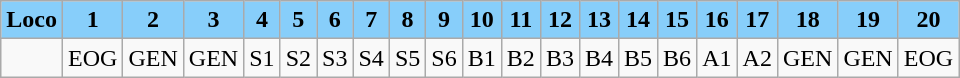<table class="wikitable plainrowheaders unsortable" style="text-align:center">
<tr>
<th scope="col" rowspan="1" style="background:lightskyblue;">Loco</th>
<th scope="col" rowspan="1" style="background:lightskyblue;">1</th>
<th scope="col" rowspan="1" style="background:lightskyblue;">2</th>
<th scope="col" rowspan="1" style="background:lightskyblue;">3</th>
<th scope="col" rowspan="1" style="background:lightskyblue;">4</th>
<th scope="col" rowspan="1" style="background:lightskyblue;">5</th>
<th scope="col" rowspan="1" style="background:lightskyblue;">6</th>
<th scope="col" rowspan="1" style="background:lightskyblue;">7</th>
<th scope="col" rowspan="1" style="background:lightskyblue;">8</th>
<th scope="col" rowspan="1" style="background:lightskyblue;">9</th>
<th scope="col" rowspan="1" style="background:lightskyblue;">10</th>
<th scope="col" rowspan="1" style="background:lightskyblue;">11</th>
<th scope="col" rowspan="1" style="background:lightskyblue;">12</th>
<th scope="col" rowspan="1" style="background:lightskyblue;">13</th>
<th scope="col" rowspan="1" style="background:lightskyblue;">14</th>
<th scope="col" rowspan="1" style="background:lightskyblue;">15</th>
<th scope="col" rowspan="1" style="background:lightskyblue;">16</th>
<th scope="col" rowspan="1" style="background:lightskyblue;">17</th>
<th scope="col" rowspan="1" style="background:lightskyblue;">18</th>
<th scope="col" rowspan="1" style="background:lightskyblue;">19</th>
<th scope="col" rowspan="1" style="background:lightskyblue;">20</th>
</tr>
<tr>
<td></td>
<td>EOG</td>
<td>GEN</td>
<td>GEN</td>
<td>S1</td>
<td>S2</td>
<td>S3</td>
<td>S4</td>
<td>S5</td>
<td>S6</td>
<td>B1</td>
<td>B2</td>
<td>B3</td>
<td>B4</td>
<td>B5</td>
<td>B6</td>
<td>A1</td>
<td>A2</td>
<td>GEN</td>
<td>GEN</td>
<td>EOG</td>
</tr>
</table>
